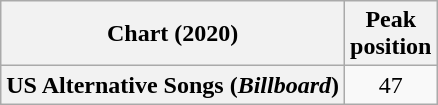<table class="wikitable plainrowheaders" style="text-align:center">
<tr>
<th>Chart (2020)</th>
<th>Peak<br>position</th>
</tr>
<tr>
<th scope="row">US Alternative Songs (<em>Billboard</em>)</th>
<td>47</td>
</tr>
</table>
